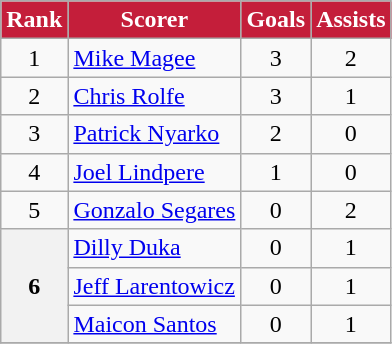<table class="wikitable" style="text-align:center">
<tr>
<th style="background:#C41E3A; color:white; text-align:center;">Rank</th>
<th style="background:#C41E3A; color:white; text-align:center;">Scorer</th>
<th style="background:#C41E3A; color:white; text-align:center;">Goals</th>
<th style="background:#C41E3A; color:white; text-align:center;">Assists</th>
</tr>
<tr>
<td>1</td>
<td align=left> <a href='#'>Mike Magee</a></td>
<td>3</td>
<td>2</td>
</tr>
<tr>
<td>2</td>
<td align=left> <a href='#'>Chris Rolfe</a></td>
<td>3</td>
<td>1</td>
</tr>
<tr>
<td>3</td>
<td align=left> <a href='#'>Patrick Nyarko</a></td>
<td>2</td>
<td>0</td>
</tr>
<tr>
<td>4</td>
<td align=left> <a href='#'>Joel Lindpere</a></td>
<td>1</td>
<td>0</td>
</tr>
<tr>
<td>5</td>
<td align=left> <a href='#'>Gonzalo Segares</a></td>
<td>0</td>
<td>2</td>
</tr>
<tr>
<th rowspan=3>6</th>
<td align=left> <a href='#'>Dilly Duka</a></td>
<td>0</td>
<td>1</td>
</tr>
<tr>
<td align=left> <a href='#'>Jeff Larentowicz</a></td>
<td>0</td>
<td>1</td>
</tr>
<tr>
<td align=left> <a href='#'>Maicon Santos</a></td>
<td>0</td>
<td>1</td>
</tr>
<tr>
</tr>
</table>
